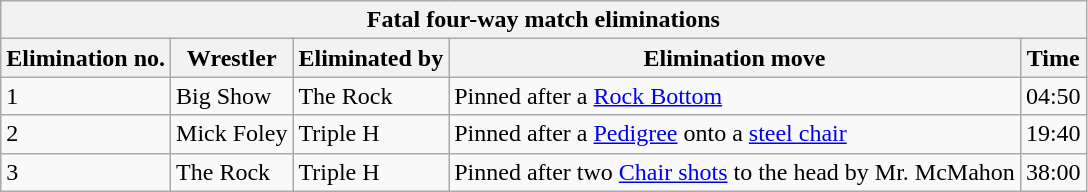<table class="wikitable" border="1">
<tr>
<th colspan="6">Fatal four-way match eliminations</th>
</tr>
<tr>
<th>Elimination no.</th>
<th>Wrestler</th>
<th>Eliminated by</th>
<th>Elimination move</th>
<th>Time</th>
</tr>
<tr>
<td>1</td>
<td>Big Show</td>
<td>The Rock</td>
<td>Pinned after a <a href='#'>Rock Bottom</a></td>
<td>04:50</td>
</tr>
<tr>
<td>2</td>
<td>Mick Foley</td>
<td>Triple H</td>
<td>Pinned after a <a href='#'>Pedigree</a> onto a <a href='#'>steel chair</a></td>
<td>19:40</td>
</tr>
<tr>
<td>3</td>
<td>The Rock</td>
<td>Triple H</td>
<td>Pinned after two <a href='#'>Chair shots</a> to the head by Mr. McMahon</td>
<td>38:00</td>
</tr>
</table>
